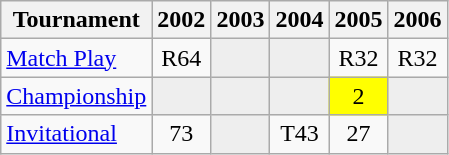<table class="wikitable" style="text-align:center;">
<tr>
<th>Tournament</th>
<th>2002</th>
<th>2003</th>
<th>2004</th>
<th>2005</th>
<th>2006</th>
</tr>
<tr>
<td align="left"><a href='#'>Match Play</a></td>
<td>R64</td>
<td style="background:#eeeeee;"></td>
<td style="background:#eeeeee;"></td>
<td>R32</td>
<td>R32</td>
</tr>
<tr>
<td align="left"><a href='#'>Championship</a></td>
<td style="background:#eeeeee;"></td>
<td style="background:#eeeeee;"></td>
<td style="background:#eeeeee;"></td>
<td style="background:yellow;">2</td>
<td style="background:#eeeeee;"></td>
</tr>
<tr>
<td align="left"><a href='#'>Invitational</a></td>
<td>73</td>
<td style="background:#eeeeee;"></td>
<td>T43</td>
<td>27</td>
<td style="background:#eeeeee;"></td>
</tr>
</table>
